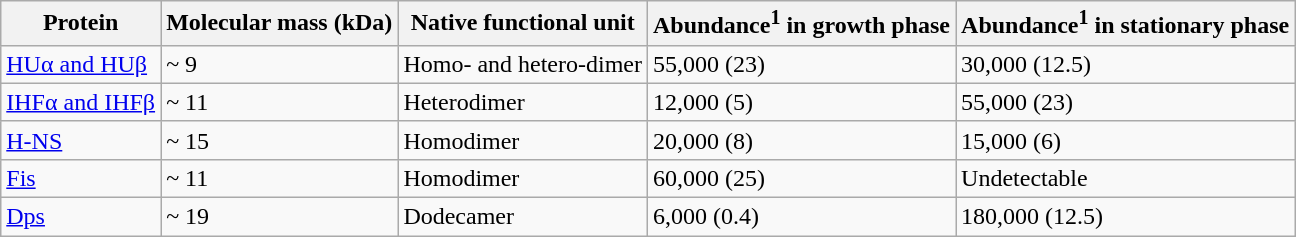<table class="wikitable">
<tr>
<th>Protein</th>
<th>Molecular mass (kDa)</th>
<th>Native functional unit</th>
<th>Abundance<sup>1</sup> in growth phase</th>
<th>Abundance<sup>1</sup> in stationary phase</th>
</tr>
<tr>
<td><a href='#'>HUα and HUβ</a></td>
<td>~ 9</td>
<td>Homo- and hetero-dimer</td>
<td>55,000 (23)</td>
<td>30,000 (12.5)</td>
</tr>
<tr>
<td><a href='#'>IHFα and IHFβ</a></td>
<td>~ 11</td>
<td>Heterodimer</td>
<td>12,000 (5)</td>
<td>55,000 (23)</td>
</tr>
<tr>
<td><a href='#'>H-NS</a></td>
<td>~ 15</td>
<td>Homodimer</td>
<td>20,000 (8)</td>
<td>15,000 (6)</td>
</tr>
<tr>
<td><a href='#'>Fis</a></td>
<td>~ 11</td>
<td>Homodimer</td>
<td>60,000 (25)</td>
<td>Undetectable</td>
</tr>
<tr>
<td><a href='#'>Dps</a></td>
<td>~ 19</td>
<td>Dodecamer</td>
<td>6,000 (0.4)</td>
<td>180,000 (12.5)</td>
</tr>
</table>
